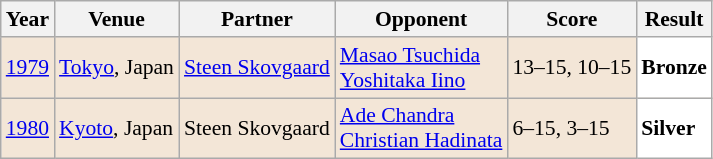<table class="sortable wikitable" style="font-size: 90%;">
<tr>
<th>Year</th>
<th>Venue</th>
<th>Partner</th>
<th>Opponent</th>
<th>Score</th>
<th>Result</th>
</tr>
<tr style="background:#F3E6D7">
<td align="center"><a href='#'>1979</a></td>
<td align="left"><a href='#'>Tokyo</a>, Japan</td>
<td align="left"> <a href='#'>Steen Skovgaard</a></td>
<td align="left"> <a href='#'>Masao Tsuchida</a><br>  <a href='#'>Yoshitaka Iino</a></td>
<td align="left">13–15, 10–15</td>
<td style="text-align:left; background:white"> <strong>Bronze</strong></td>
</tr>
<tr style="background:#F3E6D7">
<td align="center"><a href='#'>1980</a></td>
<td align="left"><a href='#'>Kyoto</a>, Japan</td>
<td align="left"> Steen Skovgaard</td>
<td align="left"> <a href='#'>Ade Chandra</a><br>  <a href='#'>Christian Hadinata</a></td>
<td align="left">6–15, 3–15</td>
<td style="text-align:left; background:white"> <strong>Silver</strong></td>
</tr>
</table>
